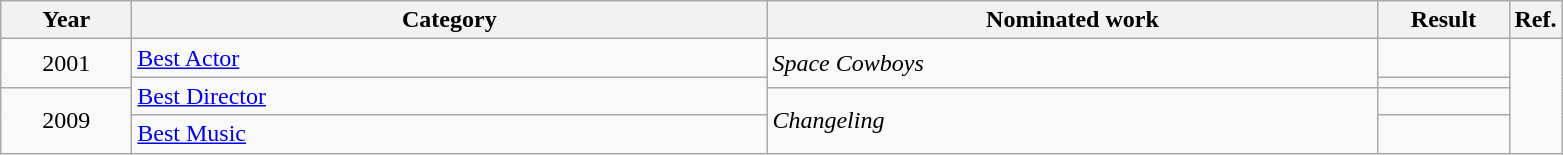<table class=wikitable>
<tr>
<th scope="col" style="width:5em;">Year</th>
<th scope="col" style="width:26em;">Category</th>
<th scope="col" style="width:25em;">Nominated work</th>
<th scope="col" style="width:5em;">Result</th>
<th>Ref.</th>
</tr>
<tr>
<td style="text-align:center;", rowspan="2">2001</td>
<td><a href='#'>Best Actor</a></td>
<td rowspan="2"><em>Space Cowboys</em></td>
<td></td>
<td rowspan=4></td>
</tr>
<tr>
<td rowspan="2"><a href='#'>Best Director</a></td>
<td></td>
</tr>
<tr>
<td style="text-align:center;", rowspan="2">2009</td>
<td rowspan="2"><em>Changeling</em></td>
<td></td>
</tr>
<tr>
<td><a href='#'>Best Music</a></td>
<td></td>
</tr>
</table>
